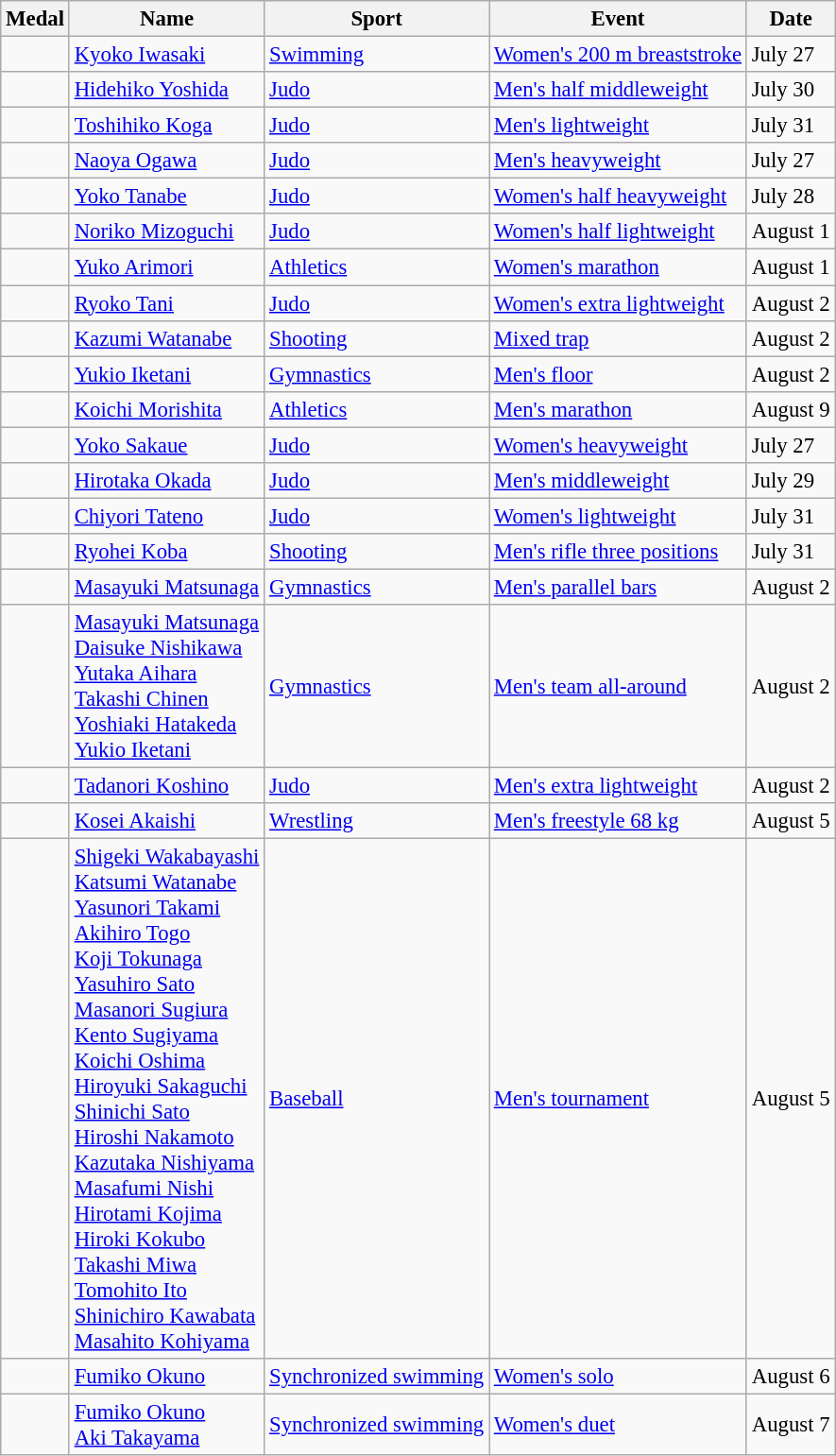<table class="wikitable sortable" style="font-size:95%">
<tr>
<th>Medal</th>
<th>Name</th>
<th>Sport</th>
<th>Event</th>
<th>Date</th>
</tr>
<tr>
<td></td>
<td><a href='#'>Kyoko Iwasaki</a></td>
<td><a href='#'>Swimming</a></td>
<td><a href='#'>Women's 200 m breaststroke</a></td>
<td>July 27</td>
</tr>
<tr>
<td></td>
<td><a href='#'>Hidehiko Yoshida</a></td>
<td><a href='#'>Judo</a></td>
<td><a href='#'>Men's half middleweight</a></td>
<td>July 30</td>
</tr>
<tr>
<td></td>
<td><a href='#'>Toshihiko Koga</a></td>
<td><a href='#'>Judo</a></td>
<td><a href='#'>Men's lightweight</a></td>
<td>July 31</td>
</tr>
<tr>
<td></td>
<td><a href='#'>Naoya Ogawa</a></td>
<td><a href='#'>Judo</a></td>
<td><a href='#'>Men's heavyweight</a></td>
<td>July 27</td>
</tr>
<tr>
<td></td>
<td><a href='#'>Yoko Tanabe</a></td>
<td><a href='#'>Judo</a></td>
<td><a href='#'>Women's half heavyweight</a></td>
<td>July 28</td>
</tr>
<tr>
<td></td>
<td><a href='#'>Noriko Mizoguchi</a></td>
<td><a href='#'>Judo</a></td>
<td><a href='#'>Women's half lightweight</a></td>
<td>August 1</td>
</tr>
<tr>
<td></td>
<td><a href='#'>Yuko Arimori</a></td>
<td><a href='#'>Athletics</a></td>
<td><a href='#'>Women's marathon</a></td>
<td>August 1</td>
</tr>
<tr>
<td></td>
<td><a href='#'>Ryoko Tani</a></td>
<td><a href='#'>Judo</a></td>
<td><a href='#'>Women's extra lightweight</a></td>
<td>August 2</td>
</tr>
<tr>
<td></td>
<td><a href='#'>Kazumi Watanabe</a></td>
<td><a href='#'>Shooting</a></td>
<td><a href='#'>Mixed trap</a></td>
<td>August 2</td>
</tr>
<tr>
<td></td>
<td><a href='#'>Yukio Iketani</a></td>
<td><a href='#'>Gymnastics</a></td>
<td><a href='#'>Men's floor</a></td>
<td>August 2</td>
</tr>
<tr>
<td></td>
<td><a href='#'>Koichi Morishita</a></td>
<td><a href='#'>Athletics</a></td>
<td><a href='#'>Men's marathon</a></td>
<td>August 9</td>
</tr>
<tr>
<td></td>
<td><a href='#'>Yoko Sakaue</a></td>
<td><a href='#'>Judo</a></td>
<td><a href='#'>Women's heavyweight</a></td>
<td>July 27</td>
</tr>
<tr>
<td></td>
<td><a href='#'>Hirotaka Okada</a></td>
<td><a href='#'>Judo</a></td>
<td><a href='#'>Men's middleweight</a></td>
<td>July 29</td>
</tr>
<tr>
<td></td>
<td><a href='#'>Chiyori Tateno</a></td>
<td><a href='#'>Judo</a></td>
<td><a href='#'>Women's lightweight</a></td>
<td>July 31</td>
</tr>
<tr>
<td></td>
<td><a href='#'>Ryohei Koba</a></td>
<td><a href='#'>Shooting</a></td>
<td><a href='#'>Men's rifle three positions</a></td>
<td>July 31</td>
</tr>
<tr>
<td></td>
<td><a href='#'>Masayuki Matsunaga</a></td>
<td><a href='#'>Gymnastics</a></td>
<td><a href='#'>Men's parallel bars</a></td>
<td>August 2</td>
</tr>
<tr>
<td></td>
<td><a href='#'>Masayuki Matsunaga</a><br><a href='#'>Daisuke Nishikawa</a><br><a href='#'>Yutaka Aihara</a><br><a href='#'>Takashi Chinen</a><br><a href='#'>Yoshiaki Hatakeda</a><br><a href='#'>Yukio Iketani</a></td>
<td><a href='#'>Gymnastics</a></td>
<td><a href='#'>Men's team all-around</a></td>
<td>August 2</td>
</tr>
<tr>
<td></td>
<td><a href='#'>Tadanori Koshino</a></td>
<td><a href='#'>Judo</a></td>
<td><a href='#'>Men's extra lightweight</a></td>
<td>August 2</td>
</tr>
<tr>
<td></td>
<td><a href='#'>Kosei Akaishi</a></td>
<td><a href='#'>Wrestling</a></td>
<td><a href='#'>Men's freestyle 68 kg</a></td>
<td>August 5</td>
</tr>
<tr>
<td></td>
<td><a href='#'>Shigeki Wakabayashi</a><br><a href='#'>Katsumi Watanabe</a><br><a href='#'>Yasunori Takami</a><br><a href='#'>Akihiro Togo</a><br><a href='#'>Koji Tokunaga</a><br><a href='#'>Yasuhiro Sato</a><br><a href='#'>Masanori Sugiura</a><br><a href='#'>Kento Sugiyama</a><br><a href='#'>Koichi Oshima</a><br><a href='#'>Hiroyuki Sakaguchi</a><br><a href='#'>Shinichi Sato</a><br><a href='#'>Hiroshi Nakamoto</a><br><a href='#'>Kazutaka Nishiyama</a><br><a href='#'>Masafumi Nishi</a><br><a href='#'>Hirotami Kojima</a><br><a href='#'>Hiroki Kokubo</a><br><a href='#'>Takashi Miwa</a><br> <a href='#'>Tomohito Ito</a><br><a href='#'>Shinichiro Kawabata</a><br><a href='#'>Masahito Kohiyama</a></td>
<td><a href='#'>Baseball</a></td>
<td><a href='#'>Men's tournament</a></td>
<td>August 5</td>
</tr>
<tr>
<td></td>
<td><a href='#'>Fumiko Okuno</a></td>
<td><a href='#'>Synchronized swimming</a></td>
<td><a href='#'>Women's solo</a></td>
<td>August 6</td>
</tr>
<tr>
<td></td>
<td><a href='#'>Fumiko Okuno</a><br><a href='#'>Aki Takayama</a></td>
<td><a href='#'>Synchronized swimming</a></td>
<td><a href='#'>Women's duet</a></td>
<td>August 7</td>
</tr>
</table>
